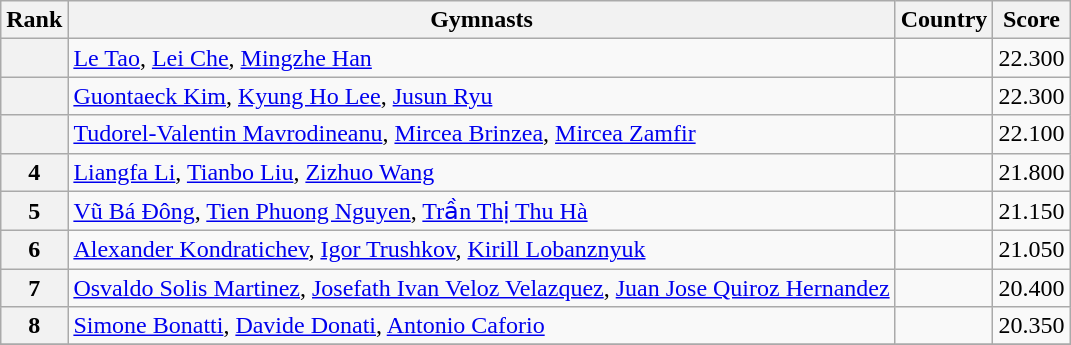<table class="wikitable sortable">
<tr>
<th>Rank</th>
<th>Gymnasts</th>
<th>Country</th>
<th>Score</th>
</tr>
<tr>
<th></th>
<td><a href='#'>Le Tao</a>, <a href='#'>Lei Che</a>, <a href='#'>Mingzhe Han</a></td>
<td></td>
<td>22.300</td>
</tr>
<tr>
<th></th>
<td><a href='#'>Guontaeck Kim</a>, <a href='#'>Kyung Ho Lee</a>, <a href='#'>Jusun Ryu</a></td>
<td></td>
<td>22.300</td>
</tr>
<tr>
<th></th>
<td><a href='#'>Tudorel-Valentin Mavrodineanu</a>, <a href='#'>Mircea Brinzea</a>, <a href='#'>Mircea Zamfir</a></td>
<td></td>
<td>22.100</td>
</tr>
<tr>
<th>4</th>
<td><a href='#'>Liangfa Li</a>, <a href='#'>Tianbo Liu</a>, <a href='#'>Zizhuo Wang</a></td>
<td></td>
<td>21.800</td>
</tr>
<tr>
<th>5</th>
<td><a href='#'>Vũ Bá Đông</a>, <a href='#'>Tien Phuong Nguyen</a>, <a href='#'>Trần Thị Thu Hà</a></td>
<td></td>
<td>21.150</td>
</tr>
<tr>
<th>6</th>
<td><a href='#'>Alexander Kondratichev</a>, <a href='#'>Igor Trushkov</a>, <a href='#'>Kirill Lobanznyuk</a></td>
<td></td>
<td>21.050</td>
</tr>
<tr>
<th>7</th>
<td><a href='#'>Osvaldo Solis Martinez</a>, <a href='#'>Josefath Ivan Veloz Velazquez</a>, <a href='#'>Juan Jose Quiroz Hernandez</a></td>
<td></td>
<td>20.400</td>
</tr>
<tr>
<th>8</th>
<td><a href='#'>Simone Bonatti</a>, <a href='#'>Davide Donati</a>, <a href='#'>Antonio Caforio</a></td>
<td></td>
<td>20.350</td>
</tr>
<tr>
</tr>
</table>
